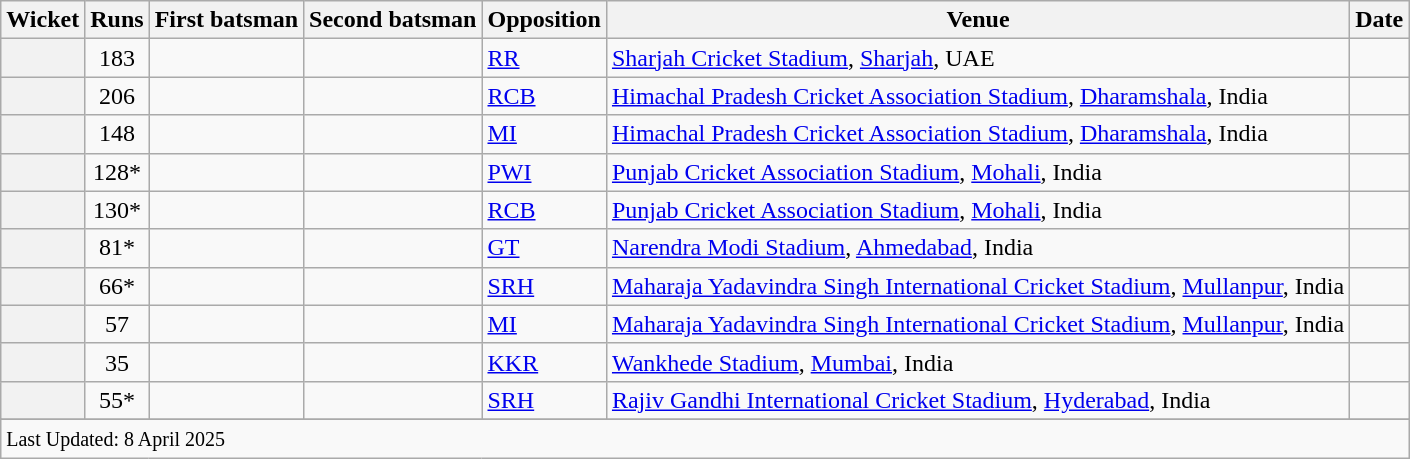<table class="wikitable">
<tr>
<th>Wicket</th>
<th>Runs</th>
<th>First batsman</th>
<th>Second batsman</th>
<th>Opposition</th>
<th>Venue</th>
<th>Date</th>
</tr>
<tr>
<th scope=row style=text-align:center;></th>
<td scope=row style=text-align:center;>183</td>
<td></td>
<td></td>
<td><a href='#'>RR</a></td>
<td><a href='#'>Sharjah Cricket Stadium</a>, <a href='#'>Sharjah</a>, UAE</td>
<td></td>
</tr>
<tr>
<th scope=row style=text-align:center;></th>
<td scope=row style=text-align:center;>206</td>
<td></td>
<td></td>
<td><a href='#'>RCB</a></td>
<td><a href='#'>Himachal Pradesh Cricket Association Stadium</a>, <a href='#'>Dharamshala</a>, India</td>
<td></td>
</tr>
<tr>
<th scope=row style=text-align:center;></th>
<td scope=row style=text-align:center;>148</td>
<td></td>
<td></td>
<td><a href='#'>MI</a></td>
<td><a href='#'>Himachal Pradesh Cricket Association Stadium</a>, <a href='#'>Dharamshala</a>, India</td>
<td></td>
</tr>
<tr>
<th scope=row style=text-align:center;></th>
<td scope=row style=text-align:center;>128*</td>
<td></td>
<td></td>
<td><a href='#'>PWI</a></td>
<td><a href='#'>Punjab Cricket Association Stadium</a>, <a href='#'>Mohali</a>, India</td>
<td></td>
</tr>
<tr>
<th scope=row style=text-align:center;></th>
<td scope=row style=text-align:center;>130*</td>
<td></td>
<td></td>
<td><a href='#'>RCB</a></td>
<td><a href='#'>Punjab Cricket Association Stadium</a>, <a href='#'>Mohali</a>, India</td>
<td></td>
</tr>
<tr>
<th scope=row style=text-align:center;></th>
<td scope=row style=text-align:center;>81*</td>
<td></td>
<td></td>
<td><a href='#'>GT</a></td>
<td><a href='#'>Narendra Modi Stadium</a>, <a href='#'>Ahmedabad</a>, India</td>
<td></td>
</tr>
<tr>
<th scope=row style=text-align:center;></th>
<td scope=row style=text-align:center;>66*</td>
<td></td>
<td></td>
<td><a href='#'>SRH</a></td>
<td><a href='#'>Maharaja Yadavindra Singh International Cricket Stadium</a>, <a href='#'>Mullanpur</a>, India</td>
<td></td>
</tr>
<tr>
<th scope=row style=text-align:center;></th>
<td scope=row style=text-align:center;>57</td>
<td></td>
<td></td>
<td><a href='#'>MI</a></td>
<td><a href='#'>Maharaja Yadavindra Singh International Cricket Stadium</a>, <a href='#'>Mullanpur</a>, India</td>
<td></td>
</tr>
<tr>
<th scope=row style=text-align:center;></th>
<td scope=row style=text-align:center;>35</td>
<td></td>
<td></td>
<td><a href='#'>KKR</a></td>
<td><a href='#'>Wankhede Stadium</a>, <a href='#'>Mumbai</a>, India</td>
<td></td>
</tr>
<tr>
<th scope=row style=text-align:center;></th>
<td scope=row style=text-align:center;>55*</td>
<td></td>
<td></td>
<td><a href='#'>SRH</a></td>
<td><a href='#'>Rajiv Gandhi International Cricket Stadium</a>, <a href='#'>Hyderabad</a>, India</td>
<td></td>
</tr>
<tr>
</tr>
<tr class=sortbottom>
<td colspan=7><small>Last Updated:  8 April 2025</small></td>
</tr>
</table>
